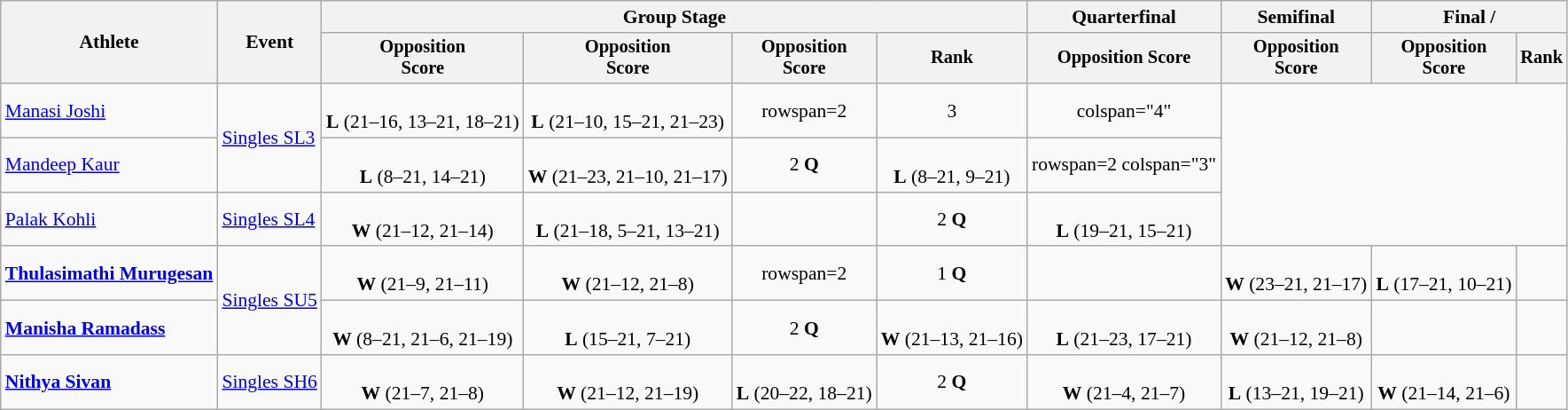<table class="wikitable" style="font-size:90%; text-align:center">
<tr>
<th rowspan=2>Athlete</th>
<th rowspan=2>Event</th>
<th colspan=4>Group Stage</th>
<th>Quarterfinal</th>
<th>Semifinal</th>
<th colspan=2>Final / </th>
</tr>
<tr style="font-size:95%">
<th>Opposition<br>Score</th>
<th>Opposition<br>Score</th>
<th>Opposition<br>Score</th>
<th>Rank</th>
<th>Opposition Score</th>
<th>Opposition<br>Score</th>
<th>Opposition<br>Score</th>
<th>Rank</th>
</tr>
<tr>
<td align=left><a href='#'>Manasi Joshi</a></td>
<td rowspan="2" align="left"><a href='#'>Singles SL3</a></td>
<td> <br> <strong>L</strong> (21–16, 13–21, 18–21)</td>
<td> <br> <strong>L</strong> (21–10, 15–21, 21–23)</td>
<td>rowspan=2</td>
<td>3</td>
<td>colspan="4"</td>
</tr>
<tr>
<td align=left><a href='#'>Mandeep Kaur</a></td>
<td> <br> <strong>L</strong> (8–21, 14–21)</td>
<td> <br> <strong>W</strong> (21–23, 21–10, 21–17)</td>
<td>2 <strong>Q</strong></td>
<td> <br> <strong>L</strong> (8–21, 9–21)</td>
<td>rowspan=2 colspan="3" </td>
</tr>
<tr>
<td align=left><a href='#'>Palak Kohli</a></td>
<td align=left><a href='#'>Singles SL4</a></td>
<td> <br>  <strong>W</strong> (21–12, 21–14)</td>
<td> <br> <strong>L</strong> (21–18, 5–21, 13–21)</td>
<td></td>
<td>2 <strong>Q</strong></td>
<td> <br> <strong>L</strong> (19–21, 15–21)</td>
</tr>
<tr>
<td align=left><strong><a href='#'>Thulasimathi Murugesan</a></strong></td>
<td align=left rowspan=2><a href='#'>Singles SU5</a></td>
<td> <br><strong>W</strong> (21–9, 21–11)</td>
<td> <br><strong>W</strong> (21–12, 21–8)</td>
<td>rowspan=2</td>
<td>1 <strong>Q</strong></td>
<td></td>
<td> <br><strong>W</strong> (23–21, 21–17)</td>
<td> <br> <strong>L</strong> (17–21, 10–21)</td>
<td></td>
</tr>
<tr>
<td align=left><strong><a href='#'>Manisha Ramadass</a></strong></td>
<td><br><strong>W</strong> (8–21, 21–6, 21–19)</td>
<td><br><strong>L</strong> (15–21, 7–21)</td>
<td>2 <strong>Q</strong></td>
<td><br><strong>W</strong> (21–13, 21–16)</td>
<td><br> <strong>L</strong> (21–23, 17–21)</td>
<td> <br> <strong>W</strong> (21–12, 21–8)</td>
<td></td>
</tr>
<tr>
<td align=left><strong><a href='#'>Nithya Sivan</a></strong></td>
<td align=left><a href='#'>Singles SH6</a></td>
<td> <br> <strong>W</strong> (21–7, 21–8)</td>
<td> <br> <strong>W</strong> (21–12, 21–19)</td>
<td> <br> <strong>L</strong> (20–22, 18–21)</td>
<td>2 <strong>Q</strong></td>
<td><br> <strong>W</strong> (21–4, 21–7)</td>
<td> <br> <strong>L</strong> (13–21, 19–21)</td>
<td> <br> <strong>W</strong> (21–14, 21–6)</td>
<td></td>
</tr>
</table>
